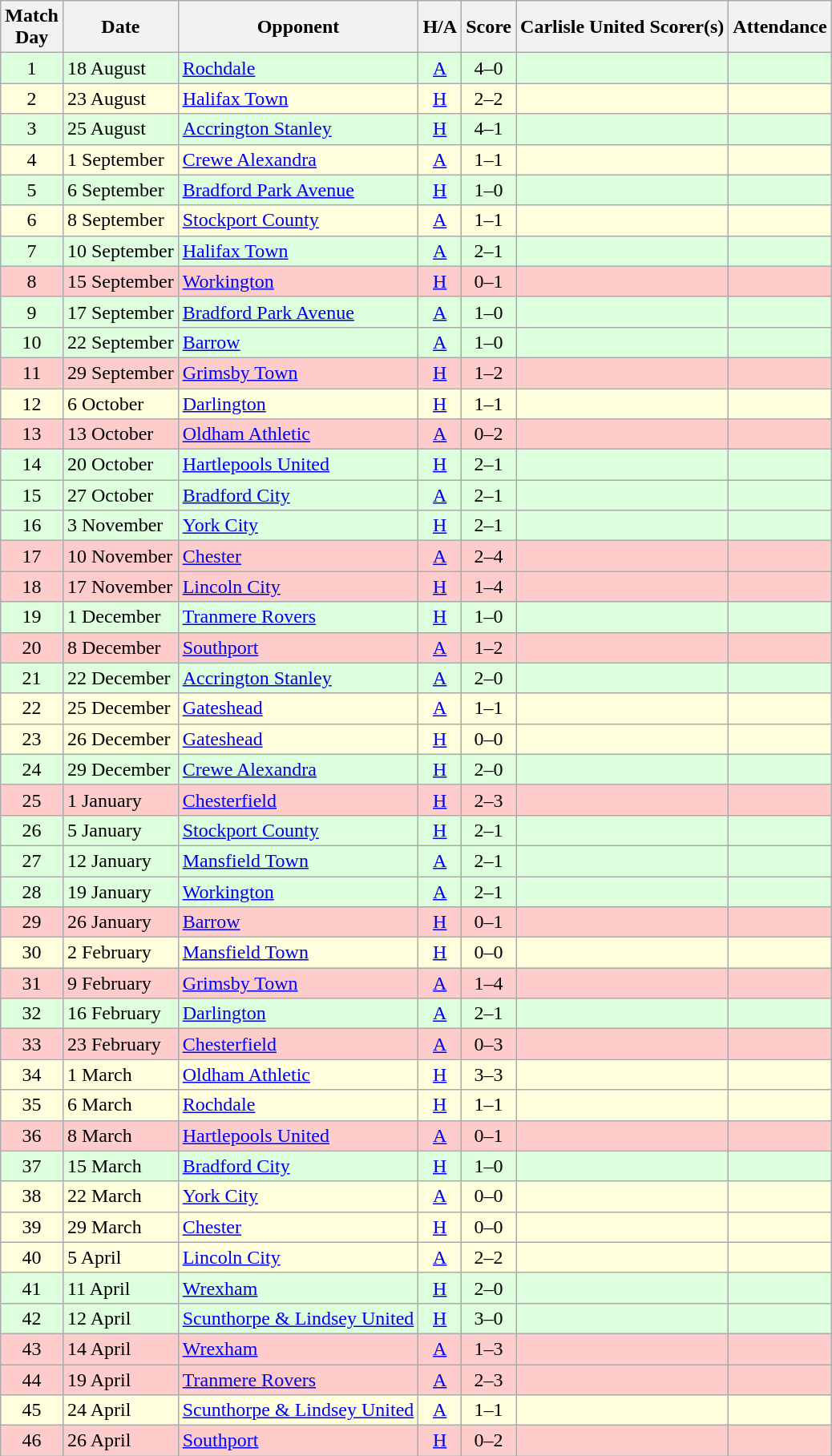<table class="wikitable" style="text-align:center">
<tr>
<th>Match<br> Day</th>
<th>Date</th>
<th>Opponent</th>
<th>H/A</th>
<th>Score</th>
<th>Carlisle United Scorer(s)</th>
<th>Attendance</th>
</tr>
<tr bgcolor=#ddffdd>
<td>1</td>
<td align=left>18 August</td>
<td align=left><a href='#'>Rochdale</a></td>
<td><a href='#'>A</a></td>
<td>4–0</td>
<td align=left></td>
<td></td>
</tr>
<tr bgcolor=#ffffdd>
<td>2</td>
<td align=left>23 August</td>
<td align=left><a href='#'>Halifax Town</a></td>
<td><a href='#'>H</a></td>
<td>2–2</td>
<td align=left></td>
<td></td>
</tr>
<tr bgcolor=#ddffdd>
<td>3</td>
<td align=left>25 August</td>
<td align=left><a href='#'>Accrington Stanley</a></td>
<td><a href='#'>H</a></td>
<td>4–1</td>
<td align=left></td>
<td></td>
</tr>
<tr bgcolor=#ffffdd>
<td>4</td>
<td align=left>1 September</td>
<td align=left><a href='#'>Crewe Alexandra</a></td>
<td><a href='#'>A</a></td>
<td>1–1</td>
<td align=left></td>
<td></td>
</tr>
<tr bgcolor=#ddffdd>
<td>5</td>
<td align=left>6 September</td>
<td align=left><a href='#'>Bradford Park Avenue</a></td>
<td><a href='#'>H</a></td>
<td>1–0</td>
<td align=left></td>
<td></td>
</tr>
<tr bgcolor=#ffffdd>
<td>6</td>
<td align=left>8 September</td>
<td align=left><a href='#'>Stockport County</a></td>
<td><a href='#'>A</a></td>
<td>1–1</td>
<td align=left></td>
<td></td>
</tr>
<tr bgcolor=#ddffdd>
<td>7</td>
<td align=left>10 September</td>
<td align=left><a href='#'>Halifax Town</a></td>
<td><a href='#'>A</a></td>
<td>2–1</td>
<td align=left></td>
<td></td>
</tr>
<tr bgcolor=#FFCCCC>
<td>8</td>
<td align=left>15 September</td>
<td align=left><a href='#'>Workington</a></td>
<td><a href='#'>H</a></td>
<td>0–1</td>
<td align=left></td>
<td></td>
</tr>
<tr bgcolor=#ddffdd>
<td>9</td>
<td align=left>17 September</td>
<td align=left><a href='#'>Bradford Park Avenue</a></td>
<td><a href='#'>A</a></td>
<td>1–0</td>
<td align=left></td>
<td></td>
</tr>
<tr bgcolor=#ddffdd>
<td>10</td>
<td align=left>22 September</td>
<td align=left><a href='#'>Barrow</a></td>
<td><a href='#'>A</a></td>
<td>1–0</td>
<td align=left></td>
<td></td>
</tr>
<tr bgcolor=#FFCCCC>
<td>11</td>
<td align=left>29 September</td>
<td align=left><a href='#'>Grimsby Town</a></td>
<td><a href='#'>H</a></td>
<td>1–2</td>
<td align=left></td>
<td></td>
</tr>
<tr bgcolor=#ffffdd>
<td>12</td>
<td align=left>6 October</td>
<td align=left><a href='#'>Darlington</a></td>
<td><a href='#'>H</a></td>
<td>1–1</td>
<td align=left></td>
<td></td>
</tr>
<tr bgcolor=#FFCCCC>
<td>13</td>
<td align=left>13 October</td>
<td align=left><a href='#'>Oldham Athletic</a></td>
<td><a href='#'>A</a></td>
<td>0–2</td>
<td align=left></td>
<td></td>
</tr>
<tr bgcolor=#ddffdd>
<td>14</td>
<td align=left>20 October</td>
<td align=left><a href='#'>Hartlepools United</a></td>
<td><a href='#'>H</a></td>
<td>2–1</td>
<td align=left></td>
<td></td>
</tr>
<tr bgcolor=#ddffdd>
<td>15</td>
<td align=left>27 October</td>
<td align=left><a href='#'>Bradford City</a></td>
<td><a href='#'>A</a></td>
<td>2–1</td>
<td align=left></td>
<td></td>
</tr>
<tr bgcolor=#ddffdd>
<td>16</td>
<td align=left>3 November</td>
<td align=left><a href='#'>York City</a></td>
<td><a href='#'>H</a></td>
<td>2–1</td>
<td align=left></td>
<td></td>
</tr>
<tr bgcolor=#FFCCCC>
<td>17</td>
<td align=left>10 November</td>
<td align=left><a href='#'>Chester</a></td>
<td><a href='#'>A</a></td>
<td>2–4</td>
<td align=left></td>
<td></td>
</tr>
<tr bgcolor=#FFCCCC>
<td>18</td>
<td align=left>17 November</td>
<td align=left><a href='#'>Lincoln City</a></td>
<td><a href='#'>H</a></td>
<td>1–4</td>
<td align=left></td>
<td></td>
</tr>
<tr bgcolor=#ddffdd>
<td>19</td>
<td align=left>1 December</td>
<td align=left><a href='#'>Tranmere Rovers</a></td>
<td><a href='#'>H</a></td>
<td>1–0</td>
<td align=left></td>
<td></td>
</tr>
<tr bgcolor=#FFCCCC>
<td>20</td>
<td align=left>8 December</td>
<td align=left><a href='#'>Southport</a></td>
<td><a href='#'>A</a></td>
<td>1–2</td>
<td align=left></td>
<td></td>
</tr>
<tr bgcolor=#ddffdd>
<td>21</td>
<td align=left>22 December</td>
<td align=left><a href='#'>Accrington Stanley</a></td>
<td><a href='#'>A</a></td>
<td>2–0</td>
<td align=left></td>
<td></td>
</tr>
<tr bgcolor=#ffffdd>
<td>22</td>
<td align=left>25 December</td>
<td align=left><a href='#'>Gateshead</a></td>
<td><a href='#'>A</a></td>
<td>1–1</td>
<td align=left></td>
<td></td>
</tr>
<tr bgcolor=#ffffdd>
<td>23</td>
<td align=left>26 December</td>
<td align=left><a href='#'>Gateshead</a></td>
<td><a href='#'>H</a></td>
<td>0–0</td>
<td align=left></td>
<td></td>
</tr>
<tr bgcolor=#ddffdd>
<td>24</td>
<td align=left>29 December</td>
<td align=left><a href='#'>Crewe Alexandra</a></td>
<td><a href='#'>H</a></td>
<td>2–0</td>
<td align=left></td>
<td></td>
</tr>
<tr bgcolor=#FFCCCC>
<td>25</td>
<td align=left>1 January</td>
<td align=left><a href='#'>Chesterfield</a></td>
<td><a href='#'>H</a></td>
<td>2–3</td>
<td align=left></td>
<td></td>
</tr>
<tr bgcolor=#ddffdd>
<td>26</td>
<td align=left>5 January</td>
<td align=left><a href='#'>Stockport County</a></td>
<td><a href='#'>H</a></td>
<td>2–1</td>
<td align=left></td>
<td></td>
</tr>
<tr bgcolor=#ddffdd>
<td>27</td>
<td align=left>12 January</td>
<td align=left><a href='#'>Mansfield Town</a></td>
<td><a href='#'>A</a></td>
<td>2–1</td>
<td align=left></td>
<td></td>
</tr>
<tr bgcolor=#ddffdd>
<td>28</td>
<td align=left>19 January</td>
<td align=left><a href='#'>Workington</a></td>
<td><a href='#'>A</a></td>
<td>2–1</td>
<td align=left></td>
<td></td>
</tr>
<tr bgcolor=#FFCCCC>
<td>29</td>
<td align=left>26 January</td>
<td align=left><a href='#'>Barrow</a></td>
<td><a href='#'>H</a></td>
<td>0–1</td>
<td align=left></td>
<td></td>
</tr>
<tr bgcolor=#ffffdd>
<td>30</td>
<td align=left>2 February</td>
<td align=left><a href='#'>Mansfield Town</a></td>
<td><a href='#'>H</a></td>
<td>0–0</td>
<td align=left></td>
<td></td>
</tr>
<tr bgcolor=#FFCCCC>
<td>31</td>
<td align=left>9 February</td>
<td align=left><a href='#'>Grimsby Town</a></td>
<td><a href='#'>A</a></td>
<td>1–4</td>
<td align=left></td>
<td></td>
</tr>
<tr bgcolor=#ddffdd>
<td>32</td>
<td align=left>16 February</td>
<td align=left><a href='#'>Darlington</a></td>
<td><a href='#'>A</a></td>
<td>2–1</td>
<td align=left></td>
<td></td>
</tr>
<tr bgcolor=#FFCCCC>
<td>33</td>
<td align=left>23 February</td>
<td align=left><a href='#'>Chesterfield</a></td>
<td><a href='#'>A</a></td>
<td>0–3</td>
<td align=left></td>
<td></td>
</tr>
<tr bgcolor=#ffffdd>
<td>34</td>
<td align=left>1 March</td>
<td align=left><a href='#'>Oldham Athletic</a></td>
<td><a href='#'>H</a></td>
<td>3–3</td>
<td align=left></td>
<td></td>
</tr>
<tr bgcolor=#ffffdd>
<td>35</td>
<td align=left>6 March</td>
<td align=left><a href='#'>Rochdale</a></td>
<td><a href='#'>H</a></td>
<td>1–1</td>
<td align=left></td>
<td></td>
</tr>
<tr bgcolor=#FFCCCC>
<td>36</td>
<td align=left>8 March</td>
<td align=left><a href='#'>Hartlepools United</a></td>
<td><a href='#'>A</a></td>
<td>0–1</td>
<td align=left></td>
<td></td>
</tr>
<tr bgcolor=#ddffdd>
<td>37</td>
<td align=left>15 March</td>
<td align=left><a href='#'>Bradford City</a></td>
<td><a href='#'>H</a></td>
<td>1–0</td>
<td align=left></td>
<td></td>
</tr>
<tr bgcolor=#ffffdd>
<td>38</td>
<td align=left>22 March</td>
<td align=left><a href='#'>York City</a></td>
<td><a href='#'>A</a></td>
<td>0–0</td>
<td align=left></td>
<td></td>
</tr>
<tr bgcolor=#ffffdd>
<td>39</td>
<td align=left>29 March</td>
<td align=left><a href='#'>Chester</a></td>
<td><a href='#'>H</a></td>
<td>0–0</td>
<td align=left></td>
<td></td>
</tr>
<tr bgcolor=#ffffdd>
<td>40</td>
<td align=left>5 April</td>
<td align=left><a href='#'>Lincoln City</a></td>
<td><a href='#'>A</a></td>
<td>2–2</td>
<td align=left></td>
<td></td>
</tr>
<tr bgcolor=#ddffdd>
<td>41</td>
<td align=left>11 April</td>
<td align=left><a href='#'>Wrexham</a></td>
<td><a href='#'>H</a></td>
<td>2–0</td>
<td align=left></td>
<td></td>
</tr>
<tr bgcolor=#ddffdd>
<td>42</td>
<td align=left>12 April</td>
<td align=left><a href='#'>Scunthorpe & Lindsey United</a></td>
<td><a href='#'>H</a></td>
<td>3–0</td>
<td align=left></td>
<td></td>
</tr>
<tr bgcolor=#FFCCCC>
<td>43</td>
<td align=left>14 April</td>
<td align=left><a href='#'>Wrexham</a></td>
<td><a href='#'>A</a></td>
<td>1–3</td>
<td align=left></td>
<td></td>
</tr>
<tr bgcolor=#FFCCCC>
<td>44</td>
<td align=left>19 April</td>
<td align=left><a href='#'>Tranmere Rovers</a></td>
<td><a href='#'>A</a></td>
<td>2–3</td>
<td align=left></td>
<td></td>
</tr>
<tr bgcolor=#ffffdd>
<td>45</td>
<td align=left>24 April</td>
<td align=left><a href='#'>Scunthorpe & Lindsey United</a></td>
<td><a href='#'>A</a></td>
<td>1–1</td>
<td align=left></td>
<td></td>
</tr>
<tr bgcolor=#FFCCCC>
<td>46</td>
<td align=left>26 April</td>
<td align=left><a href='#'>Southport</a></td>
<td><a href='#'>H</a></td>
<td>0–2</td>
<td align=left></td>
<td></td>
</tr>
</table>
